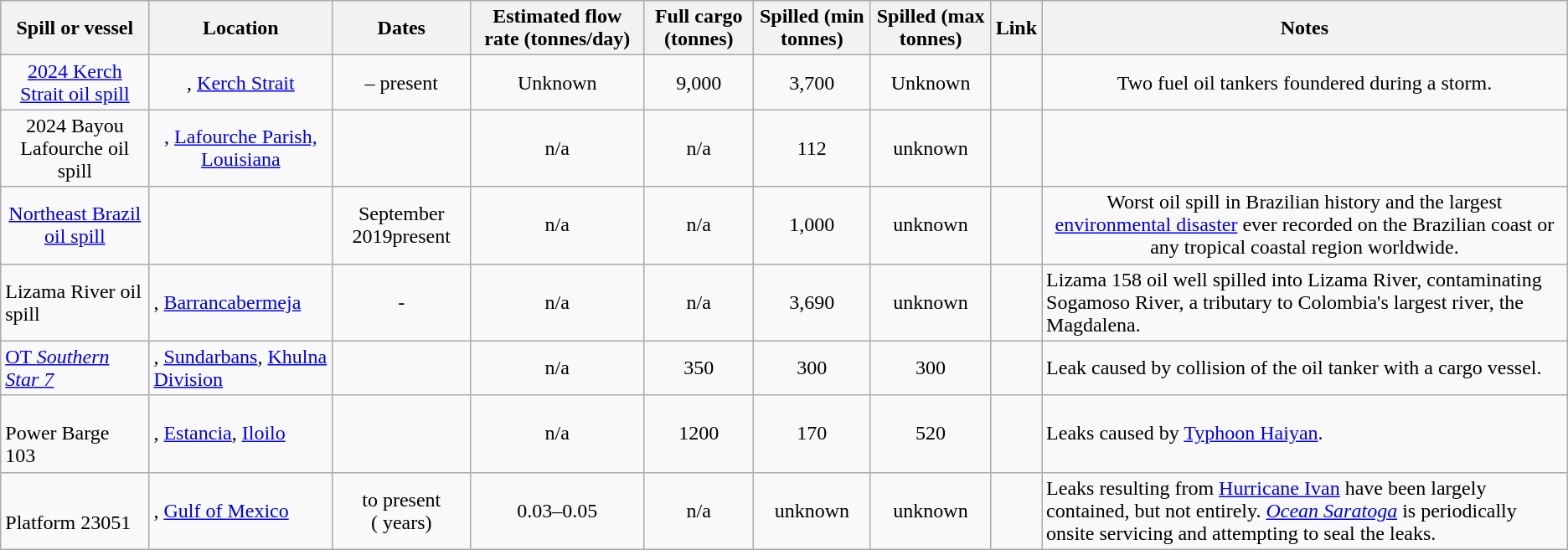<table class="wikitable" style="text-align:center">
<tr>
<th>Spill or vessel</th>
<th>Location</th>
<th>Dates</th>
<th>Estimated flow rate (tonnes/day)</th>
<th>Full cargo (tonnes)</th>
<th>Spilled (min tonnes)</th>
<th>Spilled (max tonnes)</th>
<th>Link</th>
<th>Notes</th>
</tr>
<tr>
<td><a href='#'>2024 Kerch Strait oil spill</a></td>
<td>, <a href='#'>Kerch Strait</a></td>
<td> – present</td>
<td>Unknown</td>
<td>9,000</td>
<td>3,700</td>
<td>Unknown</td>
<td></td>
<td>Two fuel oil tankers foundered during a storm.</td>
</tr>
<tr>
<td>2024 Bayou Lafourche oil spill</td>
<td>, <a href='#'>Lafourche Parish, Louisiana</a></td>
<td></td>
<td>n/a</td>
<td>n/a</td>
<td>112 </td>
<td>unknown</td>
<td></td>
<td></td>
</tr>
<tr>
<td><a href='#'>Northeast Brazil oil spill</a></td>
<td></td>
<td>September 2019present</td>
<td>n/a</td>
<td>n/a</td>
<td>1,000</td>
<td>unknown</td>
<td></td>
<td>Worst oil spill in Brazilian history and the largest <a href='#'>environmental disaster</a> ever recorded on the Brazilian coast or any tropical coastal region worldwide.</td>
</tr>
<tr>
<td align=left>Lizama River oil spill</td>
<td align=left>, <a href='#'>Barrancabermeja</a></td>
<td> -</td>
<td>n/a</td>
<td>n/a</td>
<td>3,690</td>
<td>unknown</td>
<td></td>
<td align=left>Lizama 158 oil well spilled into Lizama River, contaminating Sogamoso River, a tributary to Colombia's largest river, the Magdalena.</td>
</tr>
<tr>
<td align=left><a href='#'>OT <em>Southern Star 7</em></a></td>
<td align=left>, <a href='#'>Sundarbans</a>, <a href='#'>Khulna Division</a></td>
<td></td>
<td>n/a</td>
<td>350 </td>
<td>300  </td>
<td>300</td>
<td></td>
<td style="text-align:left;">Leak caused by collision of the oil tanker with a cargo vessel.</td>
</tr>
<tr>
<td align=left><br>Power Barge 103</td>
<td align=left>, <a href='#'>Estancia</a>, <a href='#'>Iloilo</a></td>
<td></td>
<td>n/a</td>
<td>1200 </td>
<td>170  </td>
<td>520  </td>
<td></td>
<td align=left>Leaks caused by <a href='#'>Typhoon Haiyan</a>.</td>
</tr>
<tr>
<td align=left><br>Platform 23051</td>
<td align=left>, <a href='#'>Gulf of Mexico</a></td>
<td>  to present ( years)</td>
<td>0.03–0.05 </td>
<td>n/a</td>
<td>unknown</td>
<td>unknown</td>
<td></td>
<td align=left>Leaks resulting from <a href='#'>Hurricane Ivan</a> have been largely contained, but not entirely. <a href='#'><em>Ocean Saratoga</em></a> is periodically onsite servicing and attempting to seal the leaks.</td>
</tr>
</table>
